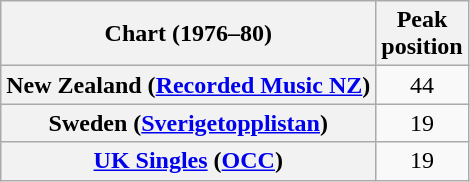<table class="wikitable plainrowheaders" style="text-align:center">
<tr>
<th scope="col">Chart (1976–80)</th>
<th scope="col">Peak<br>position</th>
</tr>
<tr>
<th scope="row">New Zealand (<a href='#'>Recorded Music NZ</a>)</th>
<td>44</td>
</tr>
<tr>
<th scope="row">Sweden (<a href='#'>Sverigetopplistan</a>)</th>
<td>19</td>
</tr>
<tr>
<th scope="row"><a href='#'>UK Singles</a> (<a href='#'>OCC</a>)</th>
<td>19</td>
</tr>
</table>
